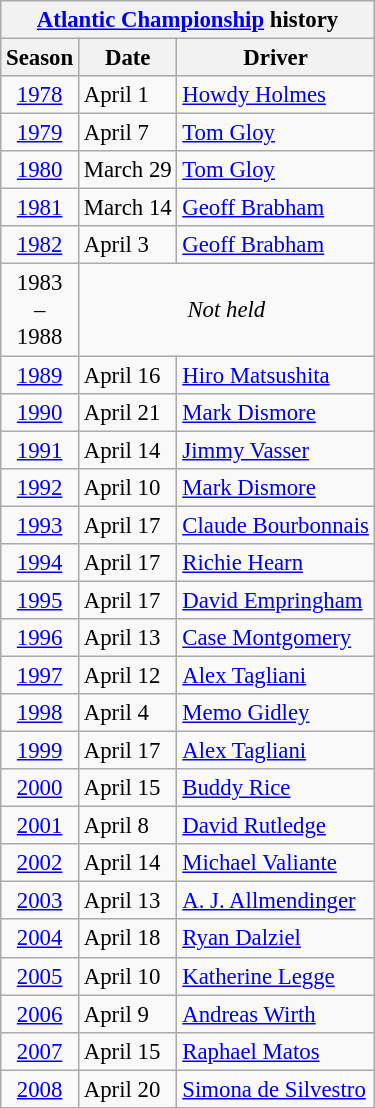<table class="wikitable" style="font-size: 95%;">
<tr>
<th colspan=3><a href='#'>Atlantic Championship</a> history</th>
</tr>
<tr>
<th>Season</th>
<th>Date</th>
<th>Driver</th>
</tr>
<tr>
<td align=center><a href='#'>1978</a></td>
<td>April 1</td>
<td> <a href='#'>Howdy Holmes</a></td>
</tr>
<tr>
<td align=center><a href='#'>1979</a></td>
<td>April 7</td>
<td> <a href='#'>Tom Gloy</a></td>
</tr>
<tr>
<td align=center><a href='#'>1980</a></td>
<td>March 29</td>
<td> <a href='#'>Tom Gloy</a></td>
</tr>
<tr>
<td align=center><a href='#'>1981</a></td>
<td>March 14</td>
<td> <a href='#'>Geoff Brabham</a></td>
</tr>
<tr>
<td align=center><a href='#'>1982</a></td>
<td>April 3</td>
<td> <a href='#'>Geoff Brabham</a></td>
</tr>
<tr>
<td align=center>1983<br>–<br>1988</td>
<td colspan=3 align=center><em>Not held</em></td>
</tr>
<tr>
<td align=center><a href='#'>1989</a></td>
<td>April 16</td>
<td> <a href='#'>Hiro Matsushita</a></td>
</tr>
<tr>
<td align=center><a href='#'>1990</a></td>
<td>April 21</td>
<td> <a href='#'>Mark Dismore</a></td>
</tr>
<tr>
<td align=center><a href='#'>1991</a></td>
<td>April 14</td>
<td> <a href='#'>Jimmy Vasser</a></td>
</tr>
<tr>
<td align=center><a href='#'>1992</a></td>
<td>April 10</td>
<td> <a href='#'>Mark Dismore</a></td>
</tr>
<tr>
<td align=center><a href='#'>1993</a></td>
<td>April 17</td>
<td> <a href='#'>Claude Bourbonnais</a></td>
</tr>
<tr>
<td align=center><a href='#'>1994</a></td>
<td>April 17</td>
<td> <a href='#'>Richie Hearn</a></td>
</tr>
<tr>
<td align=center><a href='#'>1995</a></td>
<td>April 17</td>
<td> <a href='#'>David Empringham</a></td>
</tr>
<tr>
<td align=center><a href='#'>1996</a></td>
<td>April 13</td>
<td> <a href='#'>Case Montgomery</a></td>
</tr>
<tr>
<td align=center><a href='#'>1997</a></td>
<td>April 12</td>
<td> <a href='#'>Alex Tagliani</a></td>
</tr>
<tr>
<td align=center><a href='#'>1998</a></td>
<td>April 4</td>
<td> <a href='#'>Memo Gidley</a></td>
</tr>
<tr>
<td align=center><a href='#'>1999</a></td>
<td>April 17</td>
<td> <a href='#'>Alex Tagliani</a></td>
</tr>
<tr>
<td align=center><a href='#'>2000</a></td>
<td>April 15</td>
<td> <a href='#'>Buddy Rice</a></td>
</tr>
<tr>
<td align=center><a href='#'>2001</a></td>
<td>April 8</td>
<td> <a href='#'>David Rutledge</a></td>
</tr>
<tr>
<td align=center><a href='#'>2002</a></td>
<td>April 14</td>
<td> <a href='#'>Michael Valiante</a></td>
</tr>
<tr>
<td align=center><a href='#'>2003</a></td>
<td>April 13</td>
<td> <a href='#'>A. J. Allmendinger</a></td>
</tr>
<tr>
<td align=center><a href='#'>2004</a></td>
<td>April 18</td>
<td> <a href='#'>Ryan Dalziel</a></td>
</tr>
<tr>
<td align=center><a href='#'>2005</a></td>
<td>April 10</td>
<td> <a href='#'>Katherine Legge</a></td>
</tr>
<tr>
<td align=center><a href='#'>2006</a></td>
<td>April 9</td>
<td> <a href='#'>Andreas Wirth</a></td>
</tr>
<tr>
<td align=center><a href='#'>2007</a></td>
<td>April 15</td>
<td> <a href='#'>Raphael Matos</a></td>
</tr>
<tr>
<td align=center><a href='#'>2008</a></td>
<td>April 20</td>
<td> <a href='#'>Simona de Silvestro</a></td>
</tr>
</table>
